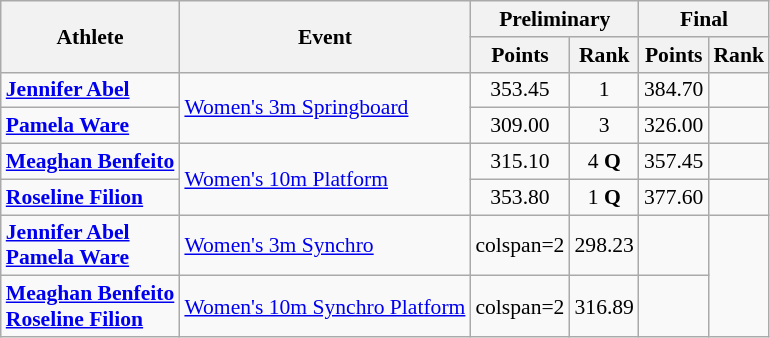<table class=wikitable style="font-size:90%">
<tr>
<th rowspan=2>Athlete</th>
<th rowspan=2>Event</th>
<th colspan=2>Preliminary</th>
<th colspan=2>Final</th>
</tr>
<tr>
<th>Points</th>
<th>Rank</th>
<th>Points</th>
<th>Rank</th>
</tr>
<tr align=center>
<td align=left><strong><a href='#'>Jennifer Abel</a></strong></td>
<td rowspan=2 align=left><a href='#'>Women's 3m Springboard</a></td>
<td>353.45</td>
<td>1</td>
<td>384.70</td>
<td></td>
</tr>
<tr align=center>
<td align=left><strong><a href='#'>Pamela Ware</a></strong></td>
<td>309.00</td>
<td>3</td>
<td>326.00</td>
<td></td>
</tr>
<tr align=center>
<td><strong><a href='#'>Meaghan Benfeito</a></strong></td>
<td rowspan=2 align=left><a href='#'>Women's 10m Platform</a></td>
<td>315.10</td>
<td>4 <strong>Q</strong></td>
<td>357.45</td>
<td></td>
</tr>
<tr align=center>
<td align=left><strong><a href='#'>Roseline Filion</a></strong></td>
<td>353.80</td>
<td>1 <strong>Q</strong></td>
<td>377.60</td>
<td></td>
</tr>
<tr align=center>
<td align=left><strong><a href='#'>Jennifer Abel</a><br><a href='#'>Pamela Ware</a></strong></td>
<td align=left><a href='#'>Women's 3m Synchro</a></td>
<td>colspan=2 </td>
<td>298.23</td>
<td></td>
</tr>
<tr align=center>
<td align=left><strong><a href='#'>Meaghan Benfeito</a><br><a href='#'>Roseline Filion</a></strong></td>
<td align=left><a href='#'>Women's 10m Synchro Platform</a></td>
<td>colspan=2 </td>
<td>316.89</td>
<td></td>
</tr>
</table>
